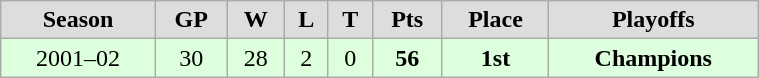<table class="wikitable" width=40%>
<tr style="font-weight:bold; background-color:#dddddd;" align="center" |>
<td>Season</td>
<td>GP</td>
<td>W</td>
<td>L</td>
<td>T</td>
<td>Pts</td>
<td>Place</td>
<td>Playoffs</td>
</tr>
<tr align="center" bgcolor=ddffdd>
<td>2001–02</td>
<td>30</td>
<td>28</td>
<td>2</td>
<td>0</td>
<td><strong>56</strong></td>
<td><strong>1st</strong></td>
<td><strong>Champions</strong></td>
</tr>
</table>
